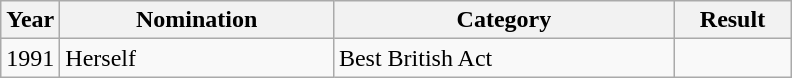<table class="wikitable">
<tr>
<th width="30">Year</th>
<th width="175">Nomination</th>
<th width="220">Category</th>
<th width="70">Result</th>
</tr>
<tr>
<td>1991</td>
<td>Herself</td>
<td>Best British Act</td>
<td></td>
</tr>
</table>
